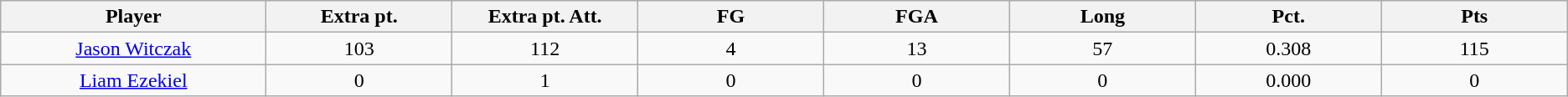<table class="wikitable sortable">
<tr>
<th bgcolor="#DDDDFF" width="10%">Player</th>
<th bgcolor="#DDDDFF" width="7%">Extra pt.</th>
<th bgcolor="#DDDDFF" width="7%">Extra pt. Att.</th>
<th bgcolor="#DDDDFF" width="7%">FG</th>
<th bgcolor="#DDDDFF" width="7%">FGA</th>
<th bgcolor="#DDDDFF" width="7%">Long</th>
<th bgcolor="#DDDDFF" width="7%">Pct.</th>
<th bgcolor="#DDDDFF" width="7%">Pts</th>
</tr>
<tr align="center">
<td><a href='#'>Jason Witczak</a></td>
<td>103</td>
<td>112</td>
<td>4</td>
<td>13</td>
<td>57</td>
<td>0.308</td>
<td>115</td>
</tr>
<tr align="center">
<td><a href='#'>Liam Ezekiel</a></td>
<td>0</td>
<td>1</td>
<td>0</td>
<td>0</td>
<td>0</td>
<td>0.000</td>
<td>0</td>
</tr>
</table>
